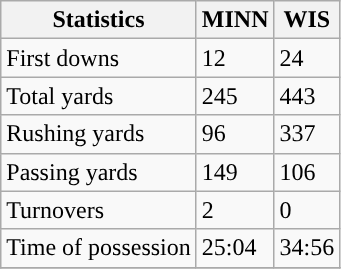<table class="wikitable" style="float: left;">
<tr>
<th>Statistics</th>
<th>MINN</th>
<th>WIS</th>
</tr>
<tr>
<td>First downs</td>
<td>12</td>
<td>24</td>
</tr>
<tr>
<td>Total yards</td>
<td>245</td>
<td>443</td>
</tr>
<tr>
<td>Rushing yards</td>
<td>96</td>
<td>337</td>
</tr>
<tr>
<td>Passing yards</td>
<td>149</td>
<td>106</td>
</tr>
<tr>
<td>Turnovers</td>
<td>2</td>
<td>0</td>
</tr>
<tr>
<td>Time of possession</td>
<td>25:04</td>
<td>34:56</td>
</tr>
<tr>
</tr>
</table>
